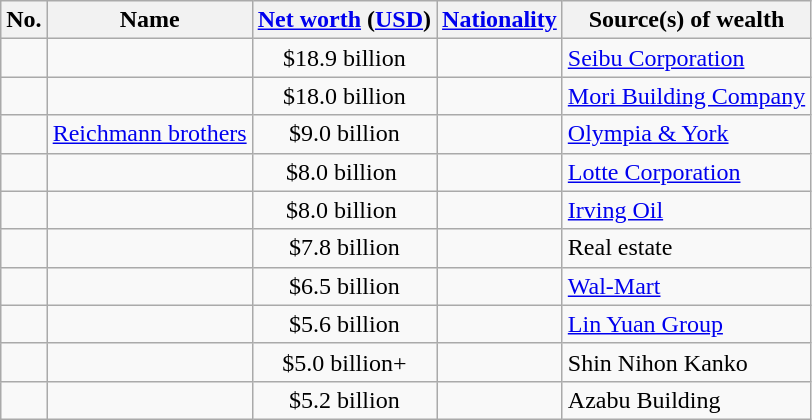<table class="wikitable sortable">
<tr>
<th>No.</th>
<th>Name</th>
<th><a href='#'>Net worth</a> (<a href='#'>USD</a>)</th>
<th><a href='#'>Nationality</a></th>
<th>Source(s) of wealth</th>
</tr>
<tr>
<td style="text-align:center;"> </td>
<td></td>
<td style="text-align:center;">$18.9 billion </td>
<td></td>
<td><a href='#'>Seibu Corporation</a></td>
</tr>
<tr>
<td style="text-align:center;"> </td>
<td></td>
<td style="text-align:center;">$18.0 billion </td>
<td></td>
<td><a href='#'>Mori Building Company</a></td>
</tr>
<tr>
<td style="text-align:center;"> </td>
<td><a href='#'>Reichmann brothers</a></td>
<td style="text-align:center;">$9.0 billion </td>
<td></td>
<td><a href='#'>Olympia & York</a></td>
</tr>
<tr>
<td style="text-align:center;"> </td>
<td></td>
<td style="text-align:center;">$8.0 billion  </td>
<td></td>
<td><a href='#'>Lotte Corporation</a></td>
</tr>
<tr>
<td style="text-align:center;"> </td>
<td></td>
<td style="text-align:center;">$8.0 billion  </td>
<td></td>
<td><a href='#'>Irving Oil</a></td>
</tr>
<tr>
<td style="text-align:center;"> </td>
<td></td>
<td style="text-align:center;">$7.8 billion </td>
<td></td>
<td>Real estate</td>
</tr>
<tr>
<td style="text-align:center;"> </td>
<td></td>
<td style="text-align:center;">$6.5 billion </td>
<td></td>
<td><a href='#'>Wal-Mart</a></td>
</tr>
<tr>
<td style="text-align:center;"> </td>
<td></td>
<td style="text-align:center;">$5.6 billion </td>
<td></td>
<td><a href='#'>Lin Yuan Group</a></td>
</tr>
<tr>
<td style="text-align:center;"> </td>
<td></td>
<td style="text-align:center;">$5.0 billion+ </td>
<td></td>
<td>Shin Nihon Kanko</td>
</tr>
<tr>
<td style="text-align:center;"> </td>
<td></td>
<td style="text-align:center;">$5.2 billion </td>
<td></td>
<td>Azabu Building</td>
</tr>
</table>
